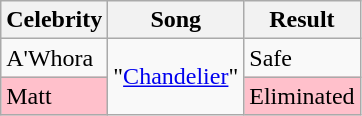<table class="wikitable sortable collapsed">
<tr>
<th>Celebrity</th>
<th>Song</th>
<th>Result</th>
</tr>
<tr>
<td>A'Whora</td>
<td rowspan=2>"<a href='#'>Chandelier</a>"</td>
<td>Safe</td>
</tr>
<tr>
<td style="background:pink;">Matt</td>
<td style="background:pink;">Eliminated</td>
</tr>
</table>
